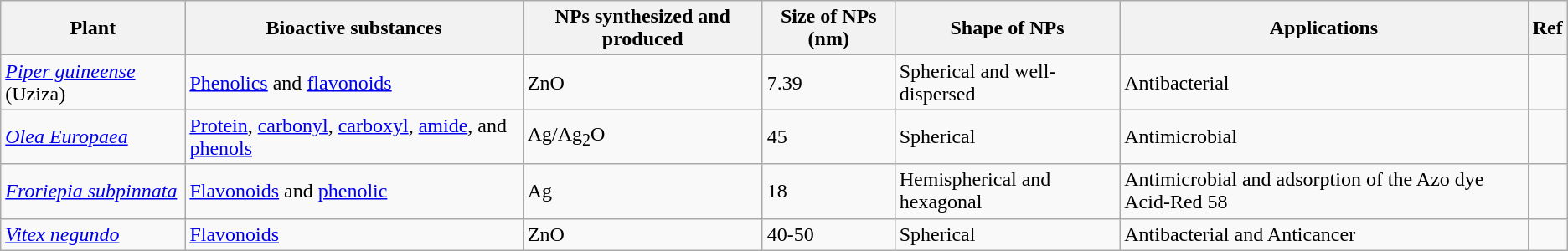<table class="wikitable">
<tr>
<th>Plant</th>
<th>Bioactive substances</th>
<th>NPs synthesized and produced</th>
<th>Size of NPs (nm)</th>
<th>Shape of NPs</th>
<th>Applications</th>
<th>Ref</th>
</tr>
<tr>
<td><em><a href='#'>Piper guineense</a></em> (Uziza)</td>
<td><a href='#'>Phenolics</a> and <a href='#'>flavonoids</a></td>
<td>ZnO</td>
<td>7.39</td>
<td>Spherical and well-dispersed</td>
<td>Antibacterial</td>
<td></td>
</tr>
<tr>
<td><em><a href='#'>Olea Europaea</a></em></td>
<td><a href='#'>Protein</a>, <a href='#'>carbonyl</a>, <a href='#'>carboxyl</a>, <a href='#'>amide</a>, and <a href='#'>phenols</a></td>
<td>Ag/Ag<sub>2</sub>O</td>
<td>45</td>
<td>Spherical</td>
<td>Antimicrobial</td>
<td></td>
</tr>
<tr>
<td><em><a href='#'>Froriepia subpinnata</a></em></td>
<td><a href='#'>Flavonoids</a> and <a href='#'>phenolic</a></td>
<td>Ag</td>
<td>18</td>
<td>Hemispherical and hexagonal</td>
<td>Antimicrobial and adsorption of the Azo dye Acid-Red 58</td>
<td></td>
</tr>
<tr>
<td><em><a href='#'>Vitex negundo</a></em></td>
<td><a href='#'>Flavonoids</a></td>
<td>ZnO</td>
<td>40-50</td>
<td>Spherical</td>
<td>Antibacterial and Anticancer</td>
<td></td>
</tr>
</table>
